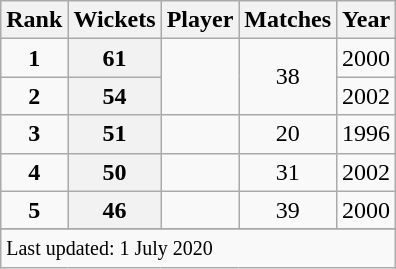<table class="wikitable plainrowheaders sortable">
<tr>
<th scope=col>Rank</th>
<th scope=col>Wickets</th>
<th scope=col>Player</th>
<th scope=col>Matches</th>
<th scope=col>Year</th>
</tr>
<tr>
<td align=center><strong>1</strong></td>
<th scope=row style=text-align:center;>61</th>
<td rowspan=2></td>
<td align=center rowspan=2>38</td>
<td>2000</td>
</tr>
<tr>
<td align=center><strong>2</strong></td>
<th scope=row style=text-align:center;>54</th>
<td>2002</td>
</tr>
<tr>
<td align=center><strong>3</strong></td>
<th scope=row style=text-align:center;>51</th>
<td></td>
<td align=center>20</td>
<td>1996</td>
</tr>
<tr>
<td align=center><strong>4</strong></td>
<th scope=row style=text-align:center;>50</th>
<td></td>
<td align=center>31</td>
<td>2002</td>
</tr>
<tr>
<td align=center><strong>5</strong></td>
<th scope=row style=text-align:center;>46</th>
<td></td>
<td align=center>39</td>
<td>2000</td>
</tr>
<tr>
</tr>
<tr class=sortbottom>
<td colspan=5><small>Last updated: 1 July 2020</small></td>
</tr>
</table>
